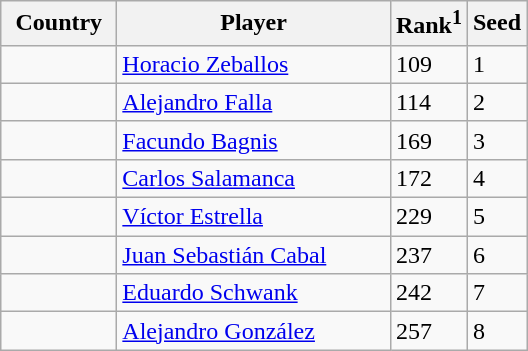<table class="sortable wikitable">
<tr>
<th width="70">Country</th>
<th width="175">Player</th>
<th>Rank<sup>1</sup></th>
<th>Seed</th>
</tr>
<tr>
<td></td>
<td><a href='#'>Horacio Zeballos</a></td>
<td>109</td>
<td>1</td>
</tr>
<tr>
<td></td>
<td><a href='#'>Alejandro Falla</a></td>
<td>114</td>
<td>2</td>
</tr>
<tr>
<td></td>
<td><a href='#'>Facundo Bagnis</a></td>
<td>169</td>
<td>3</td>
</tr>
<tr>
<td></td>
<td><a href='#'>Carlos Salamanca</a></td>
<td>172</td>
<td>4</td>
</tr>
<tr>
<td></td>
<td><a href='#'>Víctor Estrella</a></td>
<td>229</td>
<td>5</td>
</tr>
<tr>
<td></td>
<td><a href='#'>Juan Sebastián Cabal</a></td>
<td>237</td>
<td>6</td>
</tr>
<tr>
<td></td>
<td><a href='#'>Eduardo Schwank</a></td>
<td>242</td>
<td>7</td>
</tr>
<tr>
<td></td>
<td><a href='#'>Alejandro González</a></td>
<td>257</td>
<td>8</td>
</tr>
</table>
